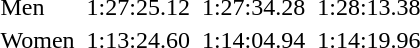<table>
<tr>
<td align="left">Men</td>
<td></td>
<td>1:27:25.12</td>
<td></td>
<td>1:27:34.28</td>
<td></td>
<td>1:28:13.38</td>
</tr>
<tr>
<td align="left">Women</td>
<td></td>
<td>1:13:24.60</td>
<td></td>
<td>1:14:04.94</td>
<td></td>
<td>1:14:19.96</td>
</tr>
</table>
